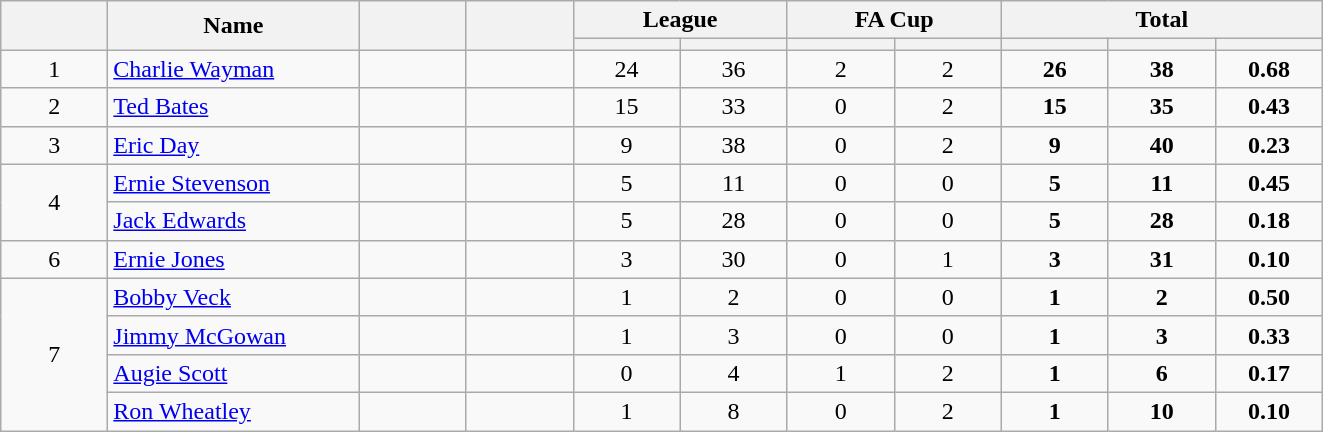<table class="wikitable plainrowheaders" style="text-align:center;">
<tr>
<th scope="col" rowspan="2" style="width:4em;"></th>
<th scope="col" rowspan="2" style="width:10em;">Name</th>
<th scope="col" rowspan="2" style="width:4em;"></th>
<th scope="col" rowspan="2" style="width:4em;"></th>
<th scope="col" colspan="2">League</th>
<th scope="col" colspan="2">FA Cup</th>
<th scope="col" colspan="3">Total</th>
</tr>
<tr>
<th scope="col" style="width:4em;"></th>
<th scope="col" style="width:4em;"></th>
<th scope="col" style="width:4em;"></th>
<th scope="col" style="width:4em;"></th>
<th scope="col" style="width:4em;"></th>
<th scope="col" style="width:4em;"></th>
<th scope="col" style="width:4em;"></th>
</tr>
<tr>
<td>1</td>
<td align="left"><a href='#'>Charlie Wayman</a></td>
<td></td>
<td></td>
<td>24</td>
<td>36</td>
<td>2</td>
<td>2</td>
<td><strong>26</strong></td>
<td><strong>38</strong></td>
<td><strong>0.68</strong></td>
</tr>
<tr>
<td>2</td>
<td align="left"><a href='#'>Ted Bates</a></td>
<td></td>
<td></td>
<td>15</td>
<td>33</td>
<td>0</td>
<td>2</td>
<td><strong>15</strong></td>
<td><strong>35</strong></td>
<td><strong>0.43</strong></td>
</tr>
<tr>
<td>3</td>
<td align="left"><a href='#'>Eric Day</a></td>
<td></td>
<td></td>
<td>9</td>
<td>38</td>
<td>0</td>
<td>2</td>
<td><strong>9</strong></td>
<td><strong>40</strong></td>
<td><strong>0.23</strong></td>
</tr>
<tr>
<td rowspan="2">4</td>
<td align="left"><a href='#'>Ernie Stevenson</a></td>
<td></td>
<td></td>
<td>5</td>
<td>11</td>
<td>0</td>
<td>0</td>
<td><strong>5</strong></td>
<td><strong>11</strong></td>
<td><strong>0.45</strong></td>
</tr>
<tr>
<td align="left"><a href='#'>Jack Edwards</a></td>
<td></td>
<td></td>
<td>5</td>
<td>28</td>
<td>0</td>
<td>0</td>
<td><strong>5</strong></td>
<td><strong>28</strong></td>
<td><strong>0.18</strong></td>
</tr>
<tr>
<td>6</td>
<td align="left"><a href='#'>Ernie Jones</a></td>
<td></td>
<td></td>
<td>3</td>
<td>30</td>
<td>0</td>
<td>1</td>
<td><strong>3</strong></td>
<td><strong>31</strong></td>
<td><strong>0.10</strong></td>
</tr>
<tr>
<td rowspan="4">7</td>
<td align="left"><a href='#'>Bobby Veck</a></td>
<td></td>
<td></td>
<td>1</td>
<td>2</td>
<td>0</td>
<td>0</td>
<td><strong>1</strong></td>
<td><strong>2</strong></td>
<td><strong>0.50</strong></td>
</tr>
<tr>
<td align="left"><a href='#'>Jimmy McGowan</a></td>
<td></td>
<td></td>
<td>1</td>
<td>3</td>
<td>0</td>
<td>0</td>
<td><strong>1</strong></td>
<td><strong>3</strong></td>
<td><strong>0.33</strong></td>
</tr>
<tr>
<td align="left"><a href='#'>Augie Scott</a></td>
<td></td>
<td></td>
<td>0</td>
<td>4</td>
<td>1</td>
<td>2</td>
<td><strong>1</strong></td>
<td><strong>6</strong></td>
<td><strong>0.17</strong></td>
</tr>
<tr>
<td align="left"><a href='#'>Ron Wheatley</a></td>
<td></td>
<td></td>
<td>1</td>
<td>8</td>
<td>0</td>
<td>2</td>
<td><strong>1</strong></td>
<td><strong>10</strong></td>
<td><strong>0.10</strong></td>
</tr>
</table>
